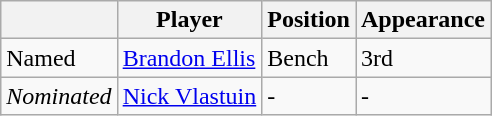<table class="wikitable">
<tr>
<th></th>
<th>Player</th>
<th>Position</th>
<th>Appearance</th>
</tr>
<tr>
<td>Named</td>
<td><a href='#'>Brandon Ellis</a></td>
<td>Bench</td>
<td>3rd</td>
</tr>
<tr>
<td><em>Nominated</em></td>
<td><a href='#'>Nick Vlastuin</a></td>
<td>-</td>
<td>-</td>
</tr>
</table>
